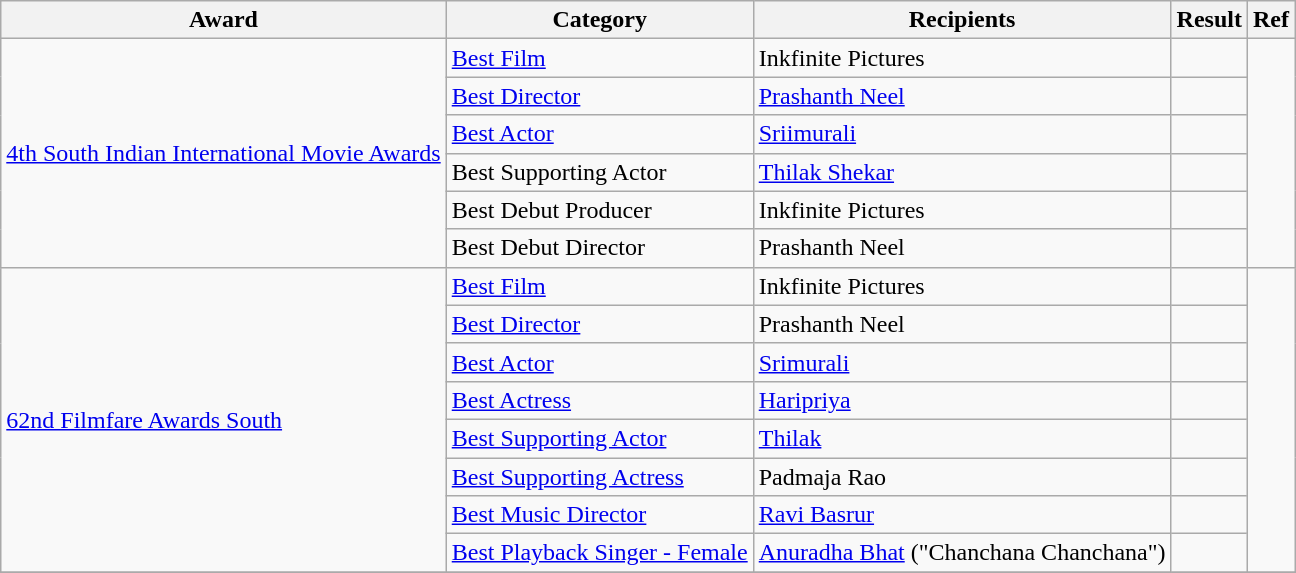<table class="wikitable">
<tr>
<th>Award</th>
<th>Category</th>
<th>Recipients</th>
<th>Result</th>
<th>Ref</th>
</tr>
<tr>
<td rowspan=6><a href='#'>4th South Indian International Movie Awards</a></td>
<td><a href='#'>Best Film</a></td>
<td>Inkfinite Pictures</td>
<td></td>
<td rowspan=6><br></td>
</tr>
<tr>
<td><a href='#'>Best Director</a></td>
<td><a href='#'>Prashanth Neel</a></td>
<td></td>
</tr>
<tr>
<td><a href='#'>Best Actor</a></td>
<td><a href='#'>Sriimurali</a></td>
<td></td>
</tr>
<tr>
<td>Best Supporting Actor</td>
<td><a href='#'>Thilak Shekar</a></td>
<td></td>
</tr>
<tr>
<td>Best Debut Producer</td>
<td>Inkfinite Pictures</td>
<td></td>
</tr>
<tr>
<td>Best Debut Director</td>
<td>Prashanth Neel</td>
<td></td>
</tr>
<tr>
<td rowspan=8><a href='#'>62nd Filmfare Awards South</a></td>
<td><a href='#'>Best Film</a></td>
<td>Inkfinite Pictures</td>
<td></td>
<td rowspan=8><br></td>
</tr>
<tr>
<td><a href='#'>Best Director</a></td>
<td>Prashanth Neel</td>
<td></td>
</tr>
<tr>
<td><a href='#'>Best Actor</a></td>
<td><a href='#'>Srimurali</a></td>
<td></td>
</tr>
<tr>
<td><a href='#'>Best Actress</a></td>
<td><a href='#'>Haripriya</a></td>
<td></td>
</tr>
<tr>
<td><a href='#'>Best Supporting Actor</a></td>
<td><a href='#'>Thilak</a></td>
<td></td>
</tr>
<tr>
<td><a href='#'>Best Supporting Actress</a></td>
<td>Padmaja Rao</td>
<td></td>
</tr>
<tr>
<td><a href='#'>Best Music Director</a></td>
<td><a href='#'>Ravi Basrur</a></td>
<td></td>
</tr>
<tr>
<td><a href='#'>Best Playback Singer - Female</a></td>
<td><a href='#'>Anuradha Bhat</a> ("Chanchana Chanchana")</td>
<td></td>
</tr>
<tr>
</tr>
</table>
